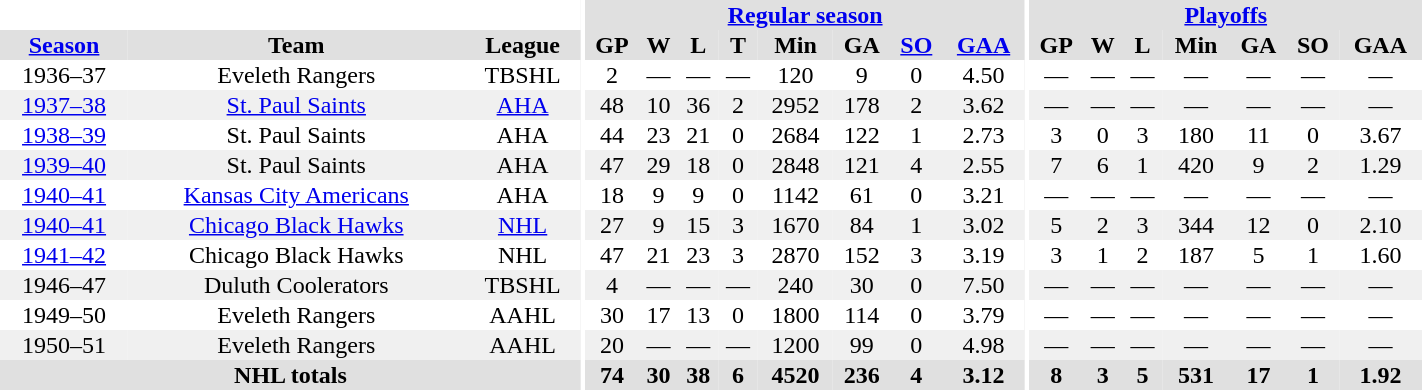<table border="0" cellpadding="1" cellspacing="0" style="width:75%; text-align:center;">
<tr bgcolor="#e0e0e0">
<th colspan="3" bgcolor="#ffffff"></th>
<th rowspan="99" bgcolor="#ffffff"></th>
<th colspan="8" bgcolor="#e0e0e0"><a href='#'>Regular season</a></th>
<th rowspan="99" bgcolor="#ffffff"></th>
<th colspan="8" bgcolor="#e0e0e0"><a href='#'>Playoffs</a></th>
</tr>
<tr bgcolor="#e0e0e0">
<th><a href='#'>Season</a></th>
<th>Team</th>
<th>League</th>
<th>GP</th>
<th>W</th>
<th>L</th>
<th>T</th>
<th>Min</th>
<th>GA</th>
<th><a href='#'>SO</a></th>
<th><a href='#'>GAA</a></th>
<th>GP</th>
<th>W</th>
<th>L</th>
<th>Min</th>
<th>GA</th>
<th>SO</th>
<th>GAA</th>
</tr>
<tr>
<td>1936–37</td>
<td>Eveleth Rangers</td>
<td>TBSHL</td>
<td>2</td>
<td>—</td>
<td>—</td>
<td>—</td>
<td>120</td>
<td>9</td>
<td>0</td>
<td>4.50</td>
<td>—</td>
<td>—</td>
<td>—</td>
<td>—</td>
<td>—</td>
<td>—</td>
<td>—</td>
</tr>
<tr bgcolor="#f0f0f0">
<td><a href='#'>1937–38</a></td>
<td><a href='#'>St. Paul Saints</a></td>
<td><a href='#'>AHA</a></td>
<td>48</td>
<td>10</td>
<td>36</td>
<td>2</td>
<td>2952</td>
<td>178</td>
<td>2</td>
<td>3.62</td>
<td>—</td>
<td>—</td>
<td>—</td>
<td>—</td>
<td>—</td>
<td>—</td>
<td>—</td>
</tr>
<tr>
<td><a href='#'>1938–39</a></td>
<td>St. Paul Saints</td>
<td>AHA</td>
<td>44</td>
<td>23</td>
<td>21</td>
<td>0</td>
<td>2684</td>
<td>122</td>
<td>1</td>
<td>2.73</td>
<td>3</td>
<td>0</td>
<td>3</td>
<td>180</td>
<td>11</td>
<td>0</td>
<td>3.67</td>
</tr>
<tr bgcolor="#f0f0f0">
<td><a href='#'>1939–40</a></td>
<td>St. Paul Saints</td>
<td>AHA</td>
<td>47</td>
<td>29</td>
<td>18</td>
<td>0</td>
<td>2848</td>
<td>121</td>
<td>4</td>
<td>2.55</td>
<td>7</td>
<td>6</td>
<td>1</td>
<td>420</td>
<td>9</td>
<td>2</td>
<td>1.29</td>
</tr>
<tr>
<td><a href='#'>1940–41</a></td>
<td><a href='#'>Kansas City Americans</a></td>
<td>AHA</td>
<td>18</td>
<td>9</td>
<td>9</td>
<td>0</td>
<td>1142</td>
<td>61</td>
<td>0</td>
<td>3.21</td>
<td>—</td>
<td>—</td>
<td>—</td>
<td>—</td>
<td>—</td>
<td>—</td>
<td>—</td>
</tr>
<tr bgcolor="#f0f0f0">
<td><a href='#'>1940–41</a></td>
<td><a href='#'>Chicago Black Hawks</a></td>
<td><a href='#'>NHL</a></td>
<td>27</td>
<td>9</td>
<td>15</td>
<td>3</td>
<td>1670</td>
<td>84</td>
<td>1</td>
<td>3.02</td>
<td>5</td>
<td>2</td>
<td>3</td>
<td>344</td>
<td>12</td>
<td>0</td>
<td>2.10</td>
</tr>
<tr>
<td><a href='#'>1941–42</a></td>
<td>Chicago Black Hawks</td>
<td>NHL</td>
<td>47</td>
<td>21</td>
<td>23</td>
<td>3</td>
<td>2870</td>
<td>152</td>
<td>3</td>
<td>3.19</td>
<td>3</td>
<td>1</td>
<td>2</td>
<td>187</td>
<td>5</td>
<td>1</td>
<td>1.60</td>
</tr>
<tr bgcolor="#f0f0f0">
<td>1946–47</td>
<td>Duluth Coolerators</td>
<td>TBSHL</td>
<td>4</td>
<td>—</td>
<td>—</td>
<td>—</td>
<td>240</td>
<td>30</td>
<td>0</td>
<td>7.50</td>
<td>—</td>
<td>—</td>
<td>—</td>
<td>—</td>
<td>—</td>
<td>—</td>
<td>—</td>
</tr>
<tr>
<td>1949–50</td>
<td>Eveleth Rangers</td>
<td>AAHL</td>
<td>30</td>
<td>17</td>
<td>13</td>
<td>0</td>
<td>1800</td>
<td>114</td>
<td>0</td>
<td>3.79</td>
<td>—</td>
<td>—</td>
<td>—</td>
<td>—</td>
<td>—</td>
<td>—</td>
<td>—</td>
</tr>
<tr bgcolor="#f0f0f0">
<td>1950–51</td>
<td>Eveleth Rangers</td>
<td>AAHL</td>
<td>20</td>
<td>—</td>
<td>—</td>
<td>—</td>
<td>1200</td>
<td>99</td>
<td>0</td>
<td>4.98</td>
<td>—</td>
<td>—</td>
<td>—</td>
<td>—</td>
<td>—</td>
<td>—</td>
<td>—</td>
</tr>
<tr bgcolor="#e0e0e0">
<th colspan="3">NHL totals</th>
<th>74</th>
<th>30</th>
<th>38</th>
<th>6</th>
<th>4520</th>
<th>236</th>
<th>4</th>
<th>3.12</th>
<th>8</th>
<th>3</th>
<th>5</th>
<th>531</th>
<th>17</th>
<th>1</th>
<th>1.92</th>
</tr>
</table>
